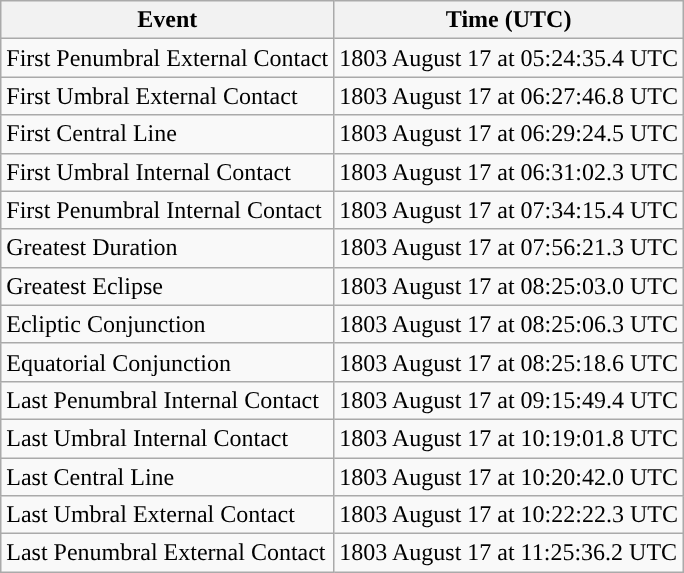<table class="wikitable">
<tr>
<th>Event</th>
<th>Time (UTC)</th>
</tr>
<tr>
<td>First Penumbral External Contact</td>
<td>1803 August 17 at 05:24:35.4 UTC</td>
</tr>
<tr>
<td>First Umbral External Contact</td>
<td>1803 August 17 at 06:27:46.8 UTC</td>
</tr>
<tr>
<td>First Central Line</td>
<td>1803 August 17 at 06:29:24.5 UTC</td>
</tr>
<tr>
<td>First Umbral Internal Contact</td>
<td>1803 August 17 at 06:31:02.3 UTC</td>
</tr>
<tr>
<td>First Penumbral Internal Contact</td>
<td>1803 August 17 at 07:34:15.4 UTC</td>
</tr>
<tr>
<td>Greatest Duration</td>
<td>1803 August 17 at 07:56:21.3 UTC</td>
</tr>
<tr>
<td>Greatest Eclipse</td>
<td>1803 August 17 at 08:25:03.0 UTC</td>
</tr>
<tr>
<td>Ecliptic Conjunction</td>
<td>1803 August 17 at 08:25:06.3 UTC</td>
</tr>
<tr>
<td>Equatorial Conjunction</td>
<td>1803 August 17 at 08:25:18.6 UTC</td>
</tr>
<tr>
<td>Last Penumbral Internal Contact</td>
<td>1803 August 17 at 09:15:49.4 UTC</td>
</tr>
<tr>
<td>Last Umbral Internal Contact</td>
<td>1803 August 17 at 10:19:01.8 UTC</td>
</tr>
<tr>
<td>Last Central Line</td>
<td>1803 August 17 at 10:20:42.0 UTC</td>
</tr>
<tr>
<td>Last Umbral External Contact</td>
<td>1803 August 17 at 10:22:22.3 UTC</td>
</tr>
<tr>
<td>Last Penumbral External Contact</td>
<td>1803 August 17 at 11:25:36.2 UTC</td>
</tr>
</table>
